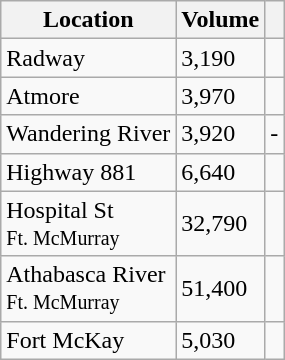<table class="wikitable floatright" style="text-align:left">
<tr>
<th>Location</th>
<th>Volume</th>
<th></th>
</tr>
<tr>
<td>Radway</td>
<td>3,190</td>
<td style="text-align:center"></td>
</tr>
<tr>
<td>Atmore</td>
<td>3,970</td>
<td style="text-align:center"></td>
</tr>
<tr>
<td>Wandering River</td>
<td>3,920</td>
<td style="text-align:center">-</td>
</tr>
<tr>
<td>Highway 881</td>
<td>6,640</td>
<td style="text-align:center"></td>
</tr>
<tr>
<td>Hospital St<br><small>Ft. McMurray</small></td>
<td>32,790</td>
<td style="text-align:center"></td>
</tr>
<tr>
<td>Athabasca River<br><small>Ft. McMurray</small></td>
<td>51,400</td>
<td style="text-align:center"></td>
</tr>
<tr>
<td>Fort McKay</td>
<td>5,030</td>
<td style="text-align:center"></td>
</tr>
</table>
